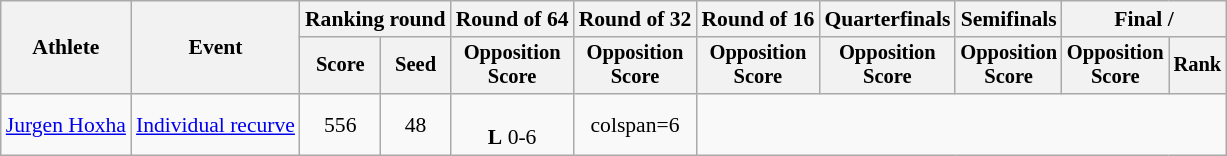<table class="wikitable" style="font-size:90%">
<tr>
<th rowspan=2>Athlete</th>
<th rowspan=2>Event</th>
<th colspan=2>Ranking round</th>
<th>Round of 64</th>
<th>Round of 32</th>
<th>Round of 16</th>
<th>Quarterfinals</th>
<th>Semifinals</th>
<th colspan=2>Final / </th>
</tr>
<tr style="font-size:95%">
<th>Score</th>
<th>Seed</th>
<th>Opposition<br>Score</th>
<th>Opposition<br>Score</th>
<th>Opposition<br>Score</th>
<th>Opposition<br>Score</th>
<th>Opposition<br>Score</th>
<th>Opposition<br>Score</th>
<th>Rank</th>
</tr>
<tr align=center>
<td align=left><a href='#'>Jurgen Hoxha</a></td>
<td style="text-align:left;"><a href='#'>Individual recurve</a></td>
<td>556</td>
<td>48</td>
<td><br><strong>L</strong> 0-6</td>
<td>colspan=6 </td>
</tr>
</table>
